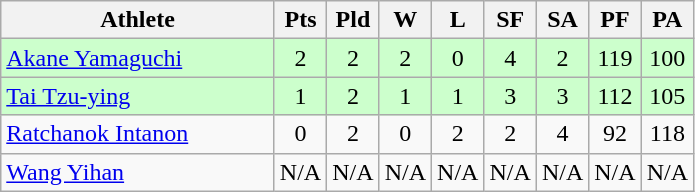<table class=wikitable style="text-align:center">
<tr>
<th width=175>Athlete</th>
<th width=20>Pts</th>
<th width=20>Pld</th>
<th width=20>W</th>
<th width=20>L</th>
<th width=20>SF</th>
<th width=20>SA</th>
<th width=20>PF</th>
<th width=20>PA</th>
</tr>
<tr bgcolor=ccffcc>
<td style="text-align:left"> <a href='#'>Akane Yamaguchi</a></td>
<td>2</td>
<td>2</td>
<td>2</td>
<td>0</td>
<td>4</td>
<td>2</td>
<td>119</td>
<td>100</td>
</tr>
<tr bgcolor=ccffcc>
<td style="text-align:left"> <a href='#'>Tai Tzu-ying</a></td>
<td>1</td>
<td>2</td>
<td>1</td>
<td>1</td>
<td>3</td>
<td>3</td>
<td>112</td>
<td>105</td>
</tr>
<tr bgcolor=>
<td style="text-align:left"> <a href='#'>Ratchanok Intanon</a></td>
<td>0</td>
<td>2</td>
<td>0</td>
<td>2</td>
<td>2</td>
<td>4</td>
<td>92</td>
<td>118</td>
</tr>
<tr bgcolor=>
<td style="text-align:left"> <a href='#'>Wang Yihan</a></td>
<td>N/A</td>
<td>N/A</td>
<td>N/A</td>
<td>N/A</td>
<td>N/A</td>
<td>N/A</td>
<td>N/A</td>
<td>N/A</td>
</tr>
</table>
